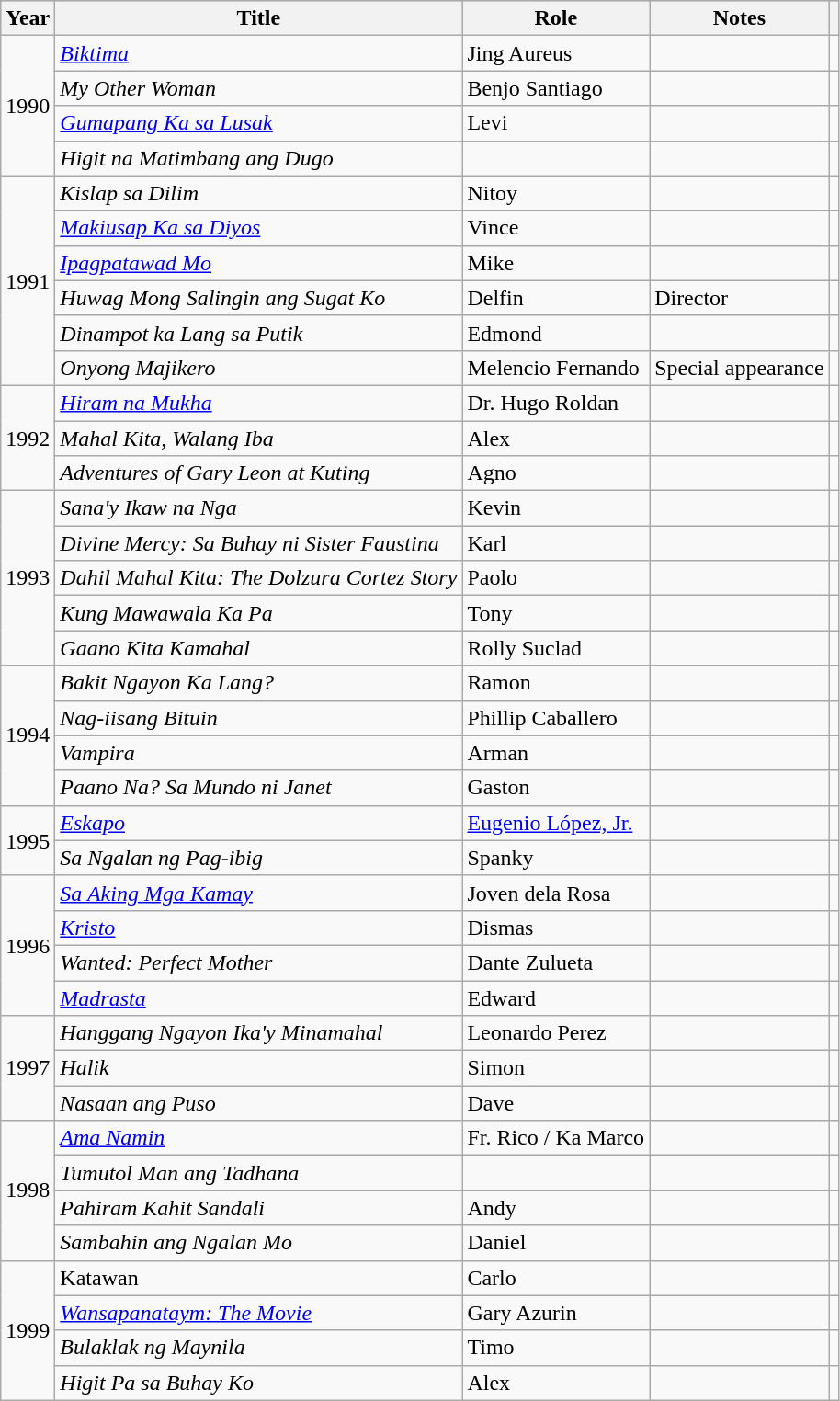<table class="wikitable sortable plainrowheaders">
<tr style="background:#ccc; text-align:center;">
<th scope="col">Year</th>
<th scope="col">Title</th>
<th scope="col">Role</th>
<th scope="col" class="unsortable">Notes</th>
<th scope="col" class="unsortable"></th>
</tr>
<tr>
<td rowspan="4">1990</td>
<td><em><a href='#'>Biktima</a></em></td>
<td>Jing Aureus</td>
<td></td>
<td></td>
</tr>
<tr>
<td><em>My Other Woman</em></td>
<td>Benjo Santiago</td>
<td></td>
<td></td>
</tr>
<tr>
<td><em><a href='#'>Gumapang Ka sa Lusak</a></em></td>
<td>Levi</td>
<td></td>
<td></td>
</tr>
<tr>
<td><em>Higit na Matimbang ang Dugo</em></td>
<td></td>
<td></td>
<td></td>
</tr>
<tr>
<td rowspan="6">1991</td>
<td><em>Kislap sa Dilim</em></td>
<td>Nitoy</td>
<td></td>
<td></td>
</tr>
<tr>
<td><em><a href='#'>Makiusap Ka sa Diyos</a></em></td>
<td>Vince</td>
<td></td>
<td></td>
</tr>
<tr>
<td><em><a href='#'>Ipagpatawad Mo</a></em></td>
<td>Mike</td>
<td></td>
<td></td>
</tr>
<tr>
<td><em>Huwag Mong Salingin ang Sugat Ko</em></td>
<td>Delfin</td>
<td>Director</td>
<td></td>
</tr>
<tr>
<td><em>Dinampot ka Lang sa Putik</em></td>
<td>Edmond</td>
<td></td>
<td></td>
</tr>
<tr>
<td><em>Onyong Majikero</em></td>
<td>Melencio Fernando</td>
<td>Special appearance</td>
<td></td>
</tr>
<tr>
<td rowspan="3">1992</td>
<td><em><a href='#'>Hiram na Mukha</a></em></td>
<td>Dr. Hugo Roldan</td>
<td></td>
<td></td>
</tr>
<tr>
<td><em>Mahal Kita, Walang Iba</em></td>
<td>Alex</td>
<td></td>
<td></td>
</tr>
<tr>
<td><em>Adventures of Gary Leon at Kuting</em></td>
<td>Agno</td>
<td></td>
<td></td>
</tr>
<tr>
<td rowspan="5">1993</td>
<td><em>Sana'y Ikaw na Nga</em></td>
<td>Kevin</td>
<td></td>
<td></td>
</tr>
<tr>
<td><em>Divine Mercy: Sa Buhay ni Sister Faustina</em></td>
<td>Karl</td>
<td></td>
<td></td>
</tr>
<tr>
<td><em>Dahil Mahal Kita: The Dolzura Cortez Story</em></td>
<td>Paolo</td>
<td></td>
<td></td>
</tr>
<tr>
<td><em>Kung Mawawala Ka Pa</em></td>
<td>Tony</td>
<td></td>
<td></td>
</tr>
<tr>
<td><em>Gaano Kita Kamahal</em></td>
<td>Rolly Suclad</td>
<td></td>
<td></td>
</tr>
<tr>
<td rowspan="4">1994</td>
<td><em>Bakit Ngayon Ka Lang?</em></td>
<td>Ramon</td>
<td></td>
<td></td>
</tr>
<tr>
<td><em>Nag-iisang Bituin</em></td>
<td>Phillip Caballero</td>
<td></td>
<td></td>
</tr>
<tr>
<td><em>Vampira</em></td>
<td>Arman</td>
<td></td>
<td></td>
</tr>
<tr>
<td><em>Paano Na? Sa Mundo ni Janet</em></td>
<td>Gaston</td>
<td></td>
<td></td>
</tr>
<tr>
<td rowspan="2">1995</td>
<td><em><a href='#'>Eskapo</a></em></td>
<td><a href='#'>Eugenio López, Jr.</a></td>
<td></td>
<td></td>
</tr>
<tr>
<td><em>Sa Ngalan ng Pag-ibig</em></td>
<td>Spanky</td>
<td></td>
<td></td>
</tr>
<tr>
<td rowspan="4">1996</td>
<td><em><a href='#'>Sa Aking Mga Kamay</a></em></td>
<td>Joven dela Rosa</td>
<td></td>
<td></td>
</tr>
<tr>
<td><em><a href='#'>Kristo</a></em></td>
<td>Dismas</td>
<td></td>
<td></td>
</tr>
<tr>
<td><em>Wanted: Perfect Mother</em></td>
<td>Dante Zulueta</td>
<td></td>
<td></td>
</tr>
<tr>
<td><em><a href='#'>Madrasta</a></em></td>
<td>Edward</td>
<td></td>
<td></td>
</tr>
<tr>
<td rowspan="3">1997</td>
<td><em>Hanggang Ngayon Ika'y Minamahal</em></td>
<td>Leonardo Perez</td>
<td></td>
<td></td>
</tr>
<tr>
<td><em>Halik</em></td>
<td>Simon</td>
<td></td>
<td></td>
</tr>
<tr>
<td><em>Nasaan ang Puso</em></td>
<td>Dave</td>
<td></td>
<td></td>
</tr>
<tr>
<td rowspan="4">1998</td>
<td><em><a href='#'>Ama Namin</a></em></td>
<td>Fr. Rico / Ka Marco</td>
<td></td>
<td></td>
</tr>
<tr>
<td><em>Tumutol Man ang Tadhana</em></td>
<td></td>
<td></td>
<td></td>
</tr>
<tr>
<td><em>Pahiram Kahit Sandali</em></td>
<td>Andy</td>
<td></td>
<td></td>
</tr>
<tr>
<td><em>Sambahin ang Ngalan Mo</em></td>
<td>Daniel</td>
<td></td>
<td></td>
</tr>
<tr>
<td rowspan="4">1999</td>
<td>Katawan</td>
<td>Carlo</td>
<td></td>
<td></td>
</tr>
<tr>
<td><em><a href='#'>Wansapanataym: The Movie</a></em></td>
<td>Gary Azurin</td>
<td></td>
<td></td>
</tr>
<tr>
<td><em>Bulaklak ng Maynila</em></td>
<td>Timo</td>
<td></td>
<td></td>
</tr>
<tr>
<td><em>Higit Pa sa Buhay Ko</em></td>
<td>Alex</td>
<td></td>
<td></td>
</tr>
</table>
